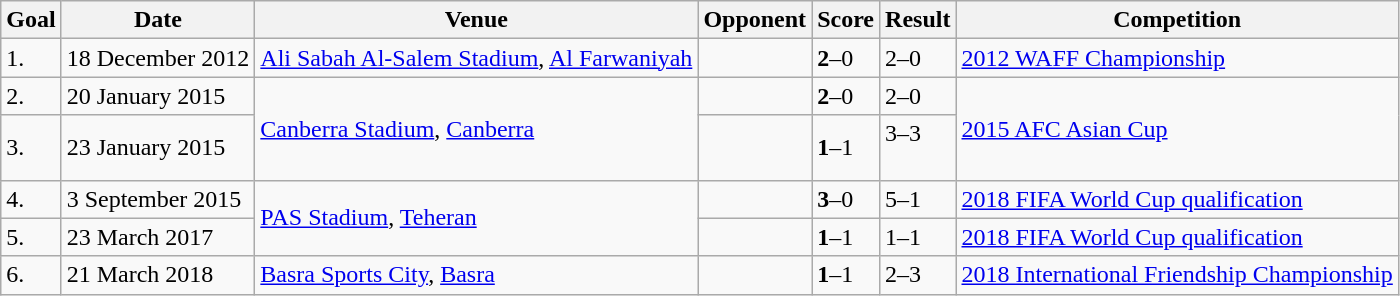<table class="wikitable sortable" style="font-size:100%;">
<tr>
<th>Goal</th>
<th>Date</th>
<th>Venue</th>
<th>Opponent</th>
<th>Score</th>
<th>Result</th>
<th>Competition</th>
</tr>
<tr>
<td>1.</td>
<td>18 December 2012</td>
<td><a href='#'>Ali Sabah Al-Salem Stadium</a>, <a href='#'>Al Farwaniyah</a></td>
<td></td>
<td><strong>2</strong>–0</td>
<td>2–0</td>
<td><a href='#'>2012 WAFF Championship</a></td>
</tr>
<tr>
<td>2.</td>
<td>20 January 2015</td>
<td rowspan=2><a href='#'>Canberra Stadium</a>, <a href='#'>Canberra</a></td>
<td></td>
<td><strong>2</strong>–0</td>
<td>2–0</td>
<td rowspan=2><a href='#'>2015 AFC Asian Cup</a></td>
</tr>
<tr>
<td>3.</td>
<td>23 January 2015</td>
<td></td>
<td><strong>1</strong>–1</td>
<td>3–3<br><br></td>
</tr>
<tr>
<td>4.</td>
<td>3 September 2015</td>
<td rowspan=2><a href='#'>PAS Stadium</a>, <a href='#'>Teheran</a></td>
<td></td>
<td><strong>3</strong>–0</td>
<td>5–1</td>
<td><a href='#'>2018 FIFA World Cup qualification</a></td>
</tr>
<tr>
<td>5.</td>
<td>23 March 2017</td>
<td></td>
<td><strong>1</strong>–1</td>
<td>1–1</td>
<td><a href='#'>2018 FIFA World Cup qualification</a></td>
</tr>
<tr>
<td>6.</td>
<td>21 March 2018</td>
<td><a href='#'>Basra Sports City</a>, <a href='#'>Basra</a></td>
<td></td>
<td><strong>1</strong>–1</td>
<td>2–3</td>
<td><a href='#'>2018 International Friendship Championship</a></td>
</tr>
</table>
